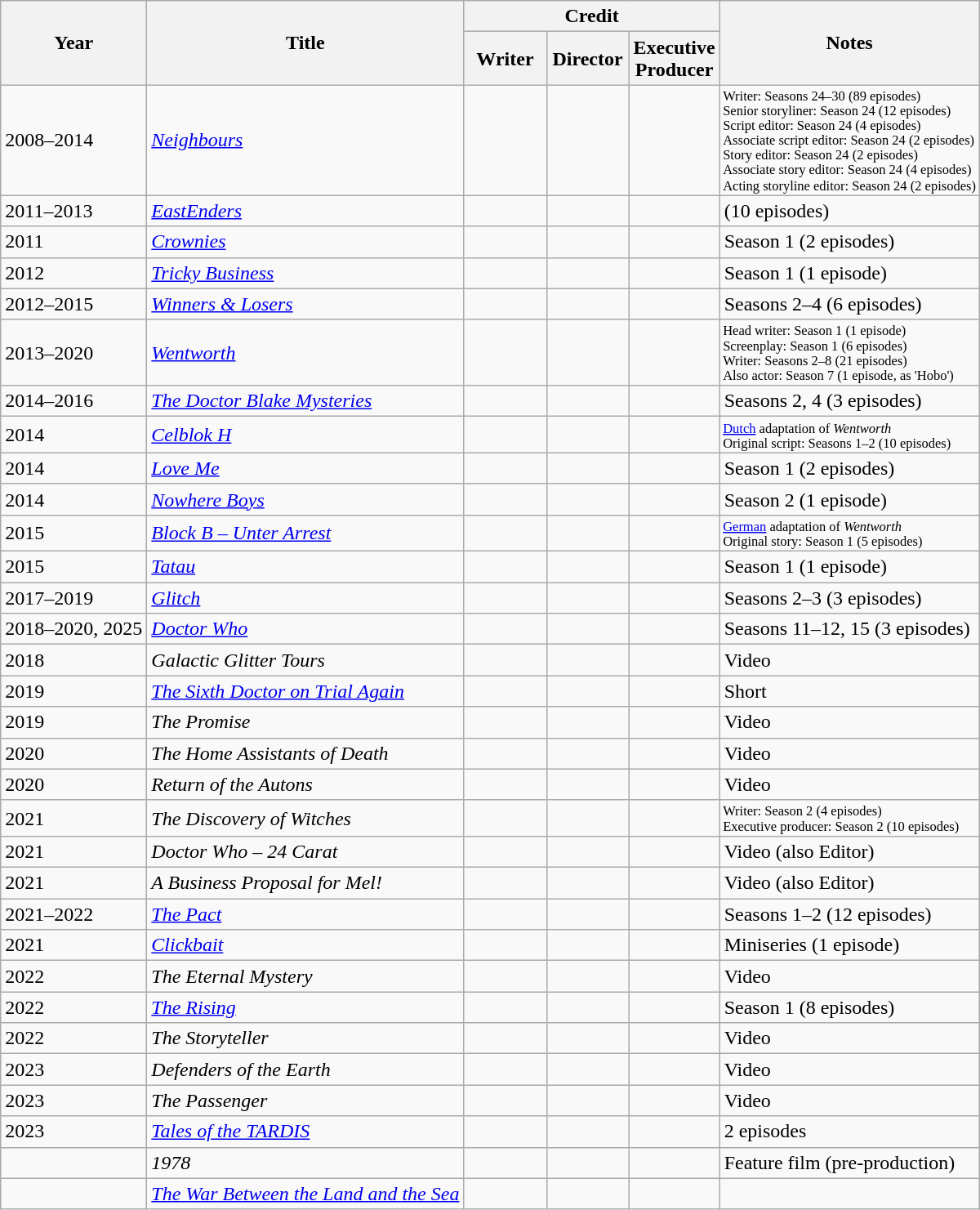<table class="wikitable">
<tr>
<th rowspan="2">Year</th>
<th rowspan="2">Title</th>
<th colspan="3">Credit</th>
<th rowspan="2">Notes</th>
</tr>
<tr>
<th width="60">Writer</th>
<th width="60">Director</th>
<th width="60">Executive<br>Producer</th>
</tr>
<tr>
<td>2008–2014</td>
<td><em><a href='#'>Neighbours</a></em></td>
<td></td>
<td></td>
<td></td>
<th style="background:#F9F9F9;font-size:11px;font-weight:normal;text-align:left;line-height:110%">Writer: Seasons 24–30 (89 episodes)<br>Senior storyliner: Season 24 (12 episodes)<br>Script editor: Season 24 (4 episodes)<br>Associate script editor: Season 24 (2 episodes)<br>Story editor: Season 24 (2 episodes)<br>Associate story editor: Season 24 (4 episodes)<br>Acting storyline editor: Season 24 (2 episodes)</th>
</tr>
<tr>
<td>2011–2013</td>
<td><em><a href='#'>EastEnders</a></em></td>
<td></td>
<td></td>
<td></td>
<td>(10 episodes)</td>
</tr>
<tr>
<td>2011</td>
<td><em><a href='#'>Crownies</a></em></td>
<td></td>
<td></td>
<td></td>
<td>Season 1 (2 episodes)</td>
</tr>
<tr>
<td>2012</td>
<td><em><a href='#'>Tricky Business</a></em></td>
<td></td>
<td></td>
<td></td>
<td>Season 1 (1 episode)</td>
</tr>
<tr>
<td>2012–2015</td>
<td><em><a href='#'>Winners & Losers</a></em></td>
<td></td>
<td></td>
<td></td>
<td>Seasons 2–4 (6 episodes)</td>
</tr>
<tr>
<td>2013–2020</td>
<td><em><a href='#'>Wentworth</a></em></td>
<td></td>
<td></td>
<td></td>
<th style="background:#F9F9F9;font-size:11px;font-weight:normal;text-align:left;line-height:110%">Head writer: Season 1 (1 episode)<br>Screenplay: Season 1 (6 episodes)<br>Writer: Seasons 2–8 (21 episodes)<br>Also actor: Season 7 (1 episode, as 'Hobo')</th>
</tr>
<tr>
<td>2014–2016</td>
<td><em><a href='#'>The Doctor Blake Mysteries</a></em></td>
<td></td>
<td></td>
<td></td>
<td>Seasons 2, 4 (3 episodes)</td>
</tr>
<tr>
<td>2014</td>
<td><em><a href='#'>Celblok H</a></em></td>
<td></td>
<td></td>
<td></td>
<th style="background:#F9F9F9;font-size:11px;font-weight:normal;text-align:left;line-height:110%"><a href='#'>Dutch</a> adaptation of <em>Wentworth</em><br>Original script: Seasons 1–2 (10 episodes)</th>
</tr>
<tr>
<td>2014</td>
<td><em><a href='#'>Love Me</a></em></td>
<td></td>
<td></td>
<td></td>
<td>Season 1 (2 episodes)</td>
</tr>
<tr>
<td>2014</td>
<td><em><a href='#'>Nowhere Boys</a></em></td>
<td></td>
<td></td>
<td></td>
<td>Season 2 (1 episode)</td>
</tr>
<tr>
<td>2015</td>
<td><em><a href='#'>Block B – Unter Arrest</a></em></td>
<td></td>
<td></td>
<td></td>
<th style="background:#F9F9F9;font-size:11px;font-weight:normal;text-align:left;line-height:110%"><a href='#'>German</a> adaptation of <em>Wentworth</em><br>Original story: Season 1 (5 episodes)</th>
</tr>
<tr>
<td>2015</td>
<td><em><a href='#'>Tatau</a></em></td>
<td></td>
<td></td>
<td></td>
<td>Season 1 (1 episode)</td>
</tr>
<tr>
<td>2017–2019</td>
<td><em><a href='#'>Glitch</a></em></td>
<td></td>
<td></td>
<td></td>
<td>Seasons 2–3 (3 episodes)</td>
</tr>
<tr>
<td>2018–2020, 2025</td>
<td><em><a href='#'>Doctor Who</a></em></td>
<td></td>
<td></td>
<td></td>
<td>Seasons 11–12, 15 (3 episodes)</td>
</tr>
<tr>
<td>2018</td>
<td><em>Galactic Glitter Tours</em></td>
<td></td>
<td></td>
<td></td>
<td>Video</td>
</tr>
<tr>
<td>2019</td>
<td><em><a href='#'>The Sixth Doctor on Trial Again</a></em></td>
<td></td>
<td></td>
<td></td>
<td>Short</td>
</tr>
<tr>
<td>2019</td>
<td><em>The Promise</em></td>
<td></td>
<td></td>
<td></td>
<td>Video</td>
</tr>
<tr>
<td>2020</td>
<td><em>The Home Assistants of Death</em></td>
<td></td>
<td></td>
<td></td>
<td>Video</td>
</tr>
<tr>
<td>2020</td>
<td><em>Return of the Autons</em></td>
<td></td>
<td></td>
<td></td>
<td>Video</td>
</tr>
<tr>
<td>2021</td>
<td><em>The Discovery of Witches</em></td>
<td></td>
<td></td>
<td></td>
<th style="background:#F9F9F9;font-size:11px;font-weight:normal;text-align:left;line-height:110%">Writer: Season 2 (4 episodes)<br>Executive producer: Season 2 (10 episodes)</th>
</tr>
<tr>
<td>2021</td>
<td><em>Doctor Who – 24 Carat</em></td>
<td></td>
<td></td>
<td></td>
<td>Video (also Editor)</td>
</tr>
<tr>
<td>2021</td>
<td><em>A Business Proposal for Mel!</em></td>
<td></td>
<td></td>
<td></td>
<td>Video (also Editor)</td>
</tr>
<tr>
<td>2021–2022</td>
<td><em><a href='#'>The Pact</a></em></td>
<td></td>
<td></td>
<td></td>
<td>Seasons 1–2 (12 episodes)</td>
</tr>
<tr>
<td>2021</td>
<td><em><a href='#'>Clickbait</a></em></td>
<td></td>
<td></td>
<td></td>
<td>Miniseries (1 episode)</td>
</tr>
<tr>
<td>2022</td>
<td><em>The Eternal Mystery</em></td>
<td></td>
<td></td>
<td></td>
<td>Video</td>
</tr>
<tr>
<td>2022</td>
<td><em><a href='#'>The Rising</a></em></td>
<td></td>
<td></td>
<td></td>
<td>Season 1 (8 episodes)</td>
</tr>
<tr>
<td>2022</td>
<td><em>The Storyteller</em></td>
<td></td>
<td></td>
<td></td>
<td>Video</td>
</tr>
<tr>
<td>2023</td>
<td><em>Defenders of the Earth</em></td>
<td></td>
<td></td>
<td></td>
<td>Video</td>
</tr>
<tr>
<td>2023</td>
<td><em>The Passenger</em></td>
<td></td>
<td></td>
<td></td>
<td>Video</td>
</tr>
<tr>
<td>2023</td>
<td><em><a href='#'>Tales of the TARDIS</a></em></td>
<td></td>
<td></td>
<td></td>
<td>2 episodes</td>
</tr>
<tr>
<td></td>
<td><em>1978</em></td>
<td></td>
<td></td>
<td></td>
<td>Feature film (pre-production)</td>
</tr>
<tr>
<td></td>
<td><em><a href='#'>The War Between the Land and the Sea</a></em></td>
<td></td>
<td></td>
<td></td>
<td></td>
</tr>
</table>
